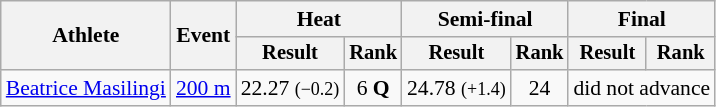<table class=wikitable style=font-size:90%>
<tr>
<th rowspan=2>Athlete</th>
<th rowspan=2>Event</th>
<th colspan=2>Heat</th>
<th colspan=2>Semi-final</th>
<th colspan=2>Final</th>
</tr>
<tr style=font-size:95%>
<th>Result</th>
<th>Rank</th>
<th>Result</th>
<th>Rank</th>
<th>Result</th>
<th>Rank</th>
</tr>
<tr align=center>
<td align=left><a href='#'>Beatrice Masilingi</a></td>
<td align=left><a href='#'>200 m</a></td>
<td>22.27 <small>(−0.2)</small></td>
<td>6 <strong>Q</strong></td>
<td>24.78 <small>(+1.4)</small></td>
<td>24</td>
<td colspan=2>did not advance</td>
</tr>
</table>
